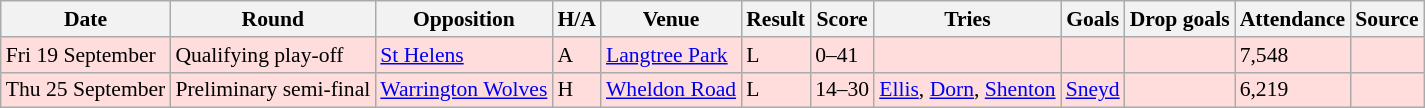<table class="wikitable" style="font-size:90%;">
<tr>
<th>Date</th>
<th>Round</th>
<th>Opposition</th>
<th>H/A</th>
<th>Venue</th>
<th>Result</th>
<th>Score</th>
<th>Tries</th>
<th>Goals</th>
<th>Drop goals</th>
<th>Attendance</th>
<th>Source</th>
</tr>
<tr style="background:#ffdddd;">
<td>Fri 19 September</td>
<td>Qualifying play-off</td>
<td> <a href='#'>St Helens</a></td>
<td>A</td>
<td><a href='#'>Langtree Park</a></td>
<td>L</td>
<td>0–41</td>
<td></td>
<td></td>
<td></td>
<td>7,548</td>
<td></td>
</tr>
<tr style="background:#ffdddd;">
<td>Thu 25 September</td>
<td>Preliminary semi-final</td>
<td> <a href='#'>Warrington Wolves</a></td>
<td>H</td>
<td><a href='#'>Wheldon Road</a></td>
<td>L</td>
<td>14–30</td>
<td><a href='#'>Ellis</a>, <a href='#'>Dorn</a>, <a href='#'>Shenton</a></td>
<td><a href='#'>Sneyd</a></td>
<td></td>
<td>6,219</td>
<td></td>
</tr>
</table>
